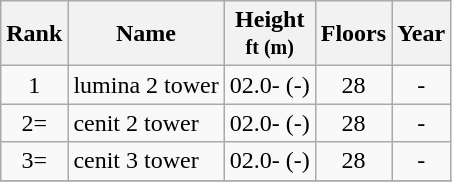<table class="wikitable sortable">
<tr>
<th>Rank</th>
<th>Name</th>
<th>Height<br><small>ft (m)</small></th>
<th>Floors</th>
<th>Year</th>
</tr>
<tr>
<td align="center">1</td>
<td>lumina 2 tower</td>
<td align="center"><span>02.0</span>- (-)</td>
<td align="center">28</td>
<td align="center">-</td>
</tr>
<tr>
<td align="center">2=</td>
<td>cenit 2 tower</td>
<td align="center"><span>02.0</span>- (-)</td>
<td align="center">28</td>
<td align="center">-</td>
</tr>
<tr>
<td align="center">3=</td>
<td>cenit 3 tower</td>
<td align="center"><span>02.0</span>- (-)</td>
<td align="center">28</td>
<td align="center">-</td>
</tr>
<tr>
</tr>
</table>
